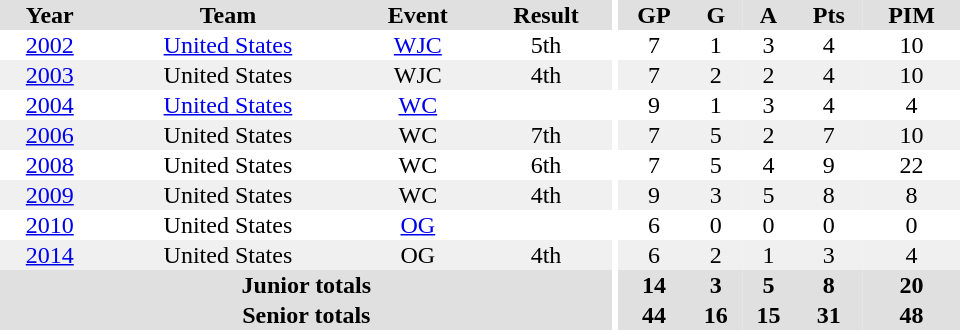<table border="0" cellpadding="1" cellspacing="0" ID="Table3" style="text-align:center; width:40em">
<tr ALIGN="center" bgcolor="#e0e0e0">
<th>Year</th>
<th>Team</th>
<th>Event</th>
<th>Result</th>
<th rowspan="99" bgcolor="#ffffff"></th>
<th>GP</th>
<th>G</th>
<th>A</th>
<th>Pts</th>
<th>PIM</th>
</tr>
<tr>
<td><a href='#'>2002</a></td>
<td><a href='#'>United States</a></td>
<td><a href='#'>WJC</a></td>
<td>5th</td>
<td>7</td>
<td>1</td>
<td>3</td>
<td>4</td>
<td>10</td>
</tr>
<tr style="background: #f0f0f0;">
<td><a href='#'>2003</a></td>
<td>United States</td>
<td>WJC</td>
<td>4th</td>
<td>7</td>
<td>2</td>
<td>2</td>
<td>4</td>
<td>10</td>
</tr>
<tr>
<td><a href='#'>2004</a></td>
<td><a href='#'>United States</a></td>
<td><a href='#'>WC</a></td>
<td></td>
<td>9</td>
<td>1</td>
<td>3</td>
<td>4</td>
<td>4</td>
</tr>
<tr style="background: #f0f0f0;">
<td><a href='#'>2006</a></td>
<td>United States</td>
<td>WC</td>
<td>7th</td>
<td>7</td>
<td>5</td>
<td>2</td>
<td>7</td>
<td>10</td>
</tr>
<tr>
<td><a href='#'>2008</a></td>
<td>United States</td>
<td>WC</td>
<td>6th</td>
<td>7</td>
<td>5</td>
<td>4</td>
<td>9</td>
<td>22</td>
</tr>
<tr style="background: #f0f0f0;">
<td><a href='#'>2009</a></td>
<td>United States</td>
<td>WC</td>
<td>4th</td>
<td>9</td>
<td>3</td>
<td>5</td>
<td>8</td>
<td>8</td>
</tr>
<tr>
<td><a href='#'>2010</a></td>
<td>United States</td>
<td><a href='#'>OG</a></td>
<td></td>
<td>6</td>
<td>0</td>
<td>0</td>
<td>0</td>
<td>0</td>
</tr>
<tr style="background: #f0f0f0;">
<td><a href='#'>2014</a></td>
<td>United States</td>
<td>OG</td>
<td>4th</td>
<td>6</td>
<td>2</td>
<td>1</td>
<td>3</td>
<td>4</td>
</tr>
<tr style="background:#e0e0e0;">
<th colspan="4">Junior totals</th>
<th>14</th>
<th>3</th>
<th>5</th>
<th>8</th>
<th>20</th>
</tr>
<tr style="background:#e0e0e0;">
<th colspan=4>Senior totals</th>
<th>44</th>
<th>16</th>
<th>15</th>
<th>31</th>
<th>48</th>
</tr>
</table>
